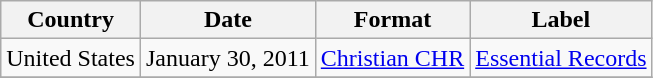<table class="wikitable unsortable plainrowheaders">
<tr>
<th scope="col">Country</th>
<th scope="col">Date</th>
<th scope="col">Format</th>
<th scope="col">Label</th>
</tr>
<tr>
<td>United States</td>
<td>January 30, 2011</td>
<td><a href='#'>Christian CHR</a></td>
<td><a href='#'>Essential Records</a></td>
</tr>
<tr>
</tr>
</table>
